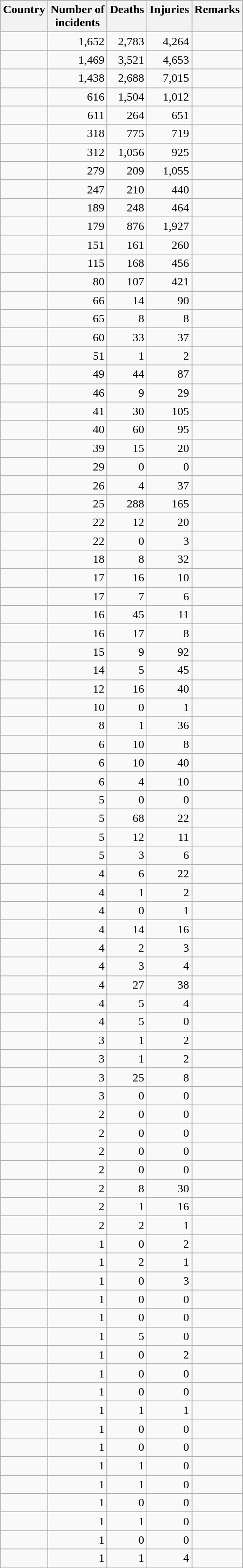<table class="wikitable sortable collapsible collapsed" style="text-align:right">
<tr style="background:#ececec; vertical-align:top;">
<th>Country</th>
<th>Number of<br>incidents</th>
<th>Deaths</th>
<th>Injuries</th>
<th>Remarks</th>
</tr>
<tr>
<td align=left></td>
<td>1,652</td>
<td>2,783</td>
<td>4,264</td>
<td></td>
</tr>
<tr>
<td align=left></td>
<td>1,469</td>
<td>3,521</td>
<td>4,653</td>
<td></td>
</tr>
<tr>
<td align=left></td>
<td>1,438</td>
<td>2,688</td>
<td>7,015</td>
<td></td>
</tr>
<tr>
<td align=left></td>
<td>616</td>
<td>1,504</td>
<td>1,012</td>
<td></td>
</tr>
<tr>
<td align=left></td>
<td>611</td>
<td>264</td>
<td>651</td>
<td></td>
</tr>
<tr>
<td align=left></td>
<td>318</td>
<td>775</td>
<td>719</td>
<td></td>
</tr>
<tr>
<td align=left></td>
<td>312</td>
<td>1,056</td>
<td>925</td>
<td></td>
</tr>
<tr>
<td align=left></td>
<td>279</td>
<td>209</td>
<td>1,055</td>
<td></td>
</tr>
<tr>
<td align=left></td>
<td>247</td>
<td>210</td>
<td>440</td>
<td></td>
</tr>
<tr>
<td align=left></td>
<td>189</td>
<td>248</td>
<td>464</td>
<td></td>
</tr>
<tr>
<td align=left></td>
<td>179</td>
<td>876</td>
<td>1,927</td>
<td></td>
</tr>
<tr>
<td align=left></td>
<td>151</td>
<td>161</td>
<td>260</td>
<td></td>
</tr>
<tr>
<td align=left></td>
<td>115</td>
<td>168</td>
<td>456</td>
<td></td>
</tr>
<tr>
<td align=left></td>
<td>80</td>
<td>107</td>
<td>421</td>
<td></td>
</tr>
<tr>
<td align=left></td>
<td>66</td>
<td>14</td>
<td>90</td>
<td></td>
</tr>
<tr>
<td align=left></td>
<td>65</td>
<td>8</td>
<td>8</td>
<td></td>
</tr>
<tr>
<td align=left></td>
<td>60</td>
<td>33</td>
<td>37</td>
<td></td>
</tr>
<tr>
<td align=left></td>
<td>51</td>
<td>1</td>
<td>2</td>
<td></td>
</tr>
<tr>
<td align=left></td>
<td>49</td>
<td>44</td>
<td>87</td>
<td></td>
</tr>
<tr>
<td align=left></td>
<td>46</td>
<td>9</td>
<td>29</td>
<td></td>
</tr>
<tr>
<td align=left></td>
<td>41</td>
<td>30</td>
<td>105</td>
<td></td>
</tr>
<tr>
<td align=left></td>
<td>40</td>
<td>60</td>
<td>95</td>
<td></td>
</tr>
<tr>
<td align=left></td>
<td>39</td>
<td>15</td>
<td>20</td>
<td></td>
</tr>
<tr>
<td align=left></td>
<td>29</td>
<td>0</td>
<td>0</td>
<td></td>
</tr>
<tr>
<td align=left></td>
<td>26</td>
<td>4</td>
<td>37</td>
<td></td>
</tr>
<tr>
<td align=left></td>
<td>25</td>
<td>288</td>
<td>165</td>
<td></td>
</tr>
<tr>
<td align=left></td>
<td>22</td>
<td>12</td>
<td>20</td>
<td></td>
</tr>
<tr>
<td align=left></td>
<td>22</td>
<td>0</td>
<td>3</td>
<td></td>
</tr>
<tr>
<td align=left></td>
<td>18</td>
<td>8</td>
<td>32</td>
<td></td>
</tr>
<tr>
<td align=left></td>
<td>17</td>
<td>16</td>
<td>10</td>
<td></td>
</tr>
<tr>
<td align=left></td>
<td>17</td>
<td>7</td>
<td>6</td>
<td></td>
</tr>
<tr>
<td align=left></td>
<td>16</td>
<td>45</td>
<td>11</td>
<td></td>
</tr>
<tr>
<td align=left></td>
<td>16</td>
<td>17</td>
<td>8</td>
<td></td>
</tr>
<tr>
<td align=left></td>
<td>15</td>
<td>9</td>
<td>92</td>
<td></td>
</tr>
<tr>
<td align=left></td>
<td>14</td>
<td>5</td>
<td>45</td>
<td></td>
</tr>
<tr>
<td align=left></td>
<td>12</td>
<td>16</td>
<td>40</td>
<td></td>
</tr>
<tr>
<td align=left></td>
<td>10</td>
<td>0</td>
<td>1</td>
<td></td>
</tr>
<tr>
<td align=left></td>
<td>8</td>
<td>1</td>
<td>36</td>
<td></td>
</tr>
<tr>
<td align=left></td>
<td>6</td>
<td>10</td>
<td>8</td>
<td></td>
</tr>
<tr>
<td align=left></td>
<td>6</td>
<td>10</td>
<td>40</td>
<td></td>
</tr>
<tr>
<td align=left></td>
<td>6</td>
<td>4</td>
<td>10</td>
<td></td>
</tr>
<tr>
<td align=left></td>
<td>5</td>
<td>0</td>
<td>0</td>
<td></td>
</tr>
<tr>
<td align=left></td>
<td>5</td>
<td>68</td>
<td>22</td>
<td></td>
</tr>
<tr>
<td align=left></td>
<td>5</td>
<td>12</td>
<td>11</td>
<td></td>
</tr>
<tr>
<td align=left></td>
<td>5</td>
<td>3</td>
<td>6</td>
<td></td>
</tr>
<tr>
<td align=left></td>
<td>4</td>
<td>6</td>
<td>22</td>
<td></td>
</tr>
<tr>
<td align=left></td>
<td>4</td>
<td>1</td>
<td>2</td>
<td></td>
</tr>
<tr>
<td align=left></td>
<td>4</td>
<td>0</td>
<td>1</td>
<td></td>
</tr>
<tr>
<td align=left></td>
<td>4</td>
<td>14</td>
<td>16</td>
<td></td>
</tr>
<tr>
<td align=left></td>
<td>4</td>
<td>2</td>
<td>3</td>
<td></td>
</tr>
<tr>
<td align=left></td>
<td>4</td>
<td>3</td>
<td>4</td>
<td></td>
</tr>
<tr>
<td align=left></td>
<td>4</td>
<td>27</td>
<td>38</td>
<td></td>
</tr>
<tr>
<td align=left></td>
<td>4</td>
<td>5</td>
<td>4</td>
<td></td>
</tr>
<tr>
<td align=left></td>
<td>4</td>
<td>5</td>
<td>0</td>
<td></td>
</tr>
<tr>
<td align=left></td>
<td>3</td>
<td>1</td>
<td>2</td>
<td></td>
</tr>
<tr>
<td align=left></td>
<td>3</td>
<td>1</td>
<td>2</td>
<td></td>
</tr>
<tr>
<td align=left></td>
<td>3</td>
<td>25</td>
<td>8</td>
<td></td>
</tr>
<tr>
<td align=left></td>
<td>3</td>
<td>0</td>
<td>0</td>
<td></td>
</tr>
<tr>
<td align=left></td>
<td>2</td>
<td>0</td>
<td>0</td>
<td></td>
</tr>
<tr>
<td align=left></td>
<td>2</td>
<td>0</td>
<td>0</td>
<td></td>
</tr>
<tr>
<td align=left></td>
<td>2</td>
<td>0</td>
<td>0</td>
<td></td>
</tr>
<tr>
<td align=left></td>
<td>2</td>
<td>0</td>
<td>0</td>
<td></td>
</tr>
<tr>
<td align=left></td>
<td>2</td>
<td>8</td>
<td>30</td>
<td></td>
</tr>
<tr>
<td align=left></td>
<td>2</td>
<td>1</td>
<td>16</td>
<td></td>
</tr>
<tr>
<td align=left></td>
<td>2</td>
<td>2</td>
<td>1</td>
<td></td>
</tr>
<tr>
<td align=left></td>
<td>1</td>
<td>0</td>
<td>2</td>
<td></td>
</tr>
<tr>
<td align=left></td>
<td>1</td>
<td>2</td>
<td>1</td>
<td></td>
</tr>
<tr>
<td align=left></td>
<td>1</td>
<td>0</td>
<td>3</td>
<td></td>
</tr>
<tr>
<td align=left></td>
<td>1</td>
<td>0</td>
<td>0</td>
<td></td>
</tr>
<tr>
<td align=left></td>
<td>1</td>
<td>0</td>
<td>0</td>
<td></td>
</tr>
<tr>
<td align=left></td>
<td>1</td>
<td>5</td>
<td>0</td>
<td></td>
</tr>
<tr>
<td align=left></td>
<td>1</td>
<td>0</td>
<td>2</td>
<td></td>
</tr>
<tr>
<td align=left></td>
<td>1</td>
<td>0</td>
<td>0</td>
<td></td>
</tr>
<tr>
<td align=left></td>
<td>1</td>
<td>0</td>
<td>0</td>
<td></td>
</tr>
<tr>
<td align=left></td>
<td>1</td>
<td>1</td>
<td>1</td>
<td></td>
</tr>
<tr>
<td align=left></td>
<td>1</td>
<td>0</td>
<td>0</td>
<td></td>
</tr>
<tr>
<td align=left></td>
<td>1</td>
<td>0</td>
<td>0</td>
<td></td>
</tr>
<tr>
<td align=left></td>
<td>1</td>
<td>1</td>
<td>0</td>
<td></td>
</tr>
<tr>
<td align=left></td>
<td>1</td>
<td>1</td>
<td>0</td>
<td></td>
</tr>
<tr>
<td align=left></td>
<td>1</td>
<td>0</td>
<td>0</td>
<td></td>
</tr>
<tr>
<td align=left></td>
<td>1</td>
<td>1</td>
<td>0</td>
<td></td>
</tr>
<tr>
<td align=left></td>
<td>1</td>
<td>0</td>
<td>0</td>
<td></td>
</tr>
<tr>
<td align=left></td>
<td>1</td>
<td>1</td>
<td>4</td>
<td></td>
</tr>
</table>
